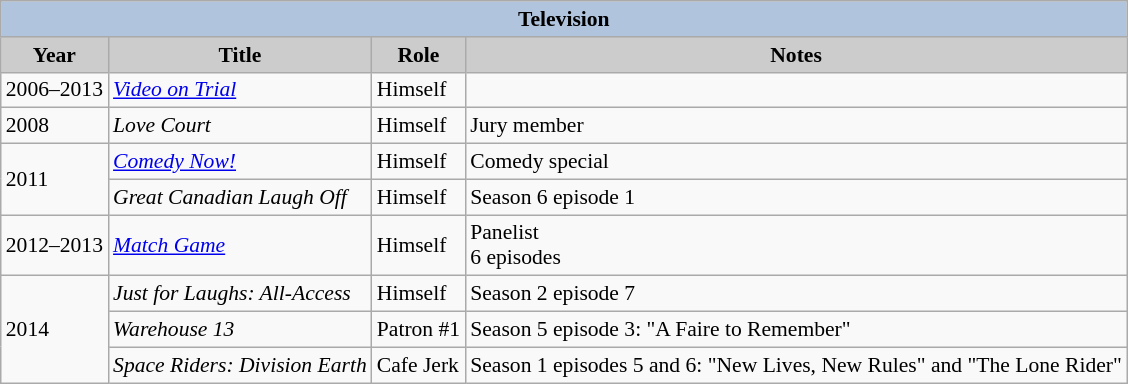<table class="wikitable" style="font-size:90%;">
<tr>
<th colspan=4 style="background:#B0C4DE;">Television</th>
</tr>
<tr align="center">
<th style="background: #CCCCCC;">Year</th>
<th style="background: #CCCCCC;">Title</th>
<th style="background: #CCCCCC;">Role</th>
<th style="background: #CCCCCC;">Notes</th>
</tr>
<tr>
<td>2006–2013</td>
<td><em><a href='#'>Video on Trial</a></em></td>
<td>Himself</td>
<td></td>
</tr>
<tr>
<td>2008</td>
<td><em>Love Court</em></td>
<td>Himself</td>
<td>Jury member</td>
</tr>
<tr>
<td rowspan=2>2011</td>
<td><em><a href='#'>Comedy Now!</a></em></td>
<td>Himself</td>
<td>Comedy special</td>
</tr>
<tr>
<td><em>Great Canadian Laugh Off</em></td>
<td>Himself</td>
<td>Season 6 episode 1</td>
</tr>
<tr>
<td>2012–2013</td>
<td><em><a href='#'>Match Game</a></em></td>
<td>Himself</td>
<td>Panelist<br> 6 episodes</td>
</tr>
<tr>
<td rowspan=3>2014</td>
<td><em>Just for Laughs: All-Access</em></td>
<td>Himself</td>
<td>Season 2 episode 7</td>
</tr>
<tr>
<td><em>Warehouse 13</em></td>
<td>Patron #1</td>
<td>Season 5 episode 3: "A Faire to Remember"</td>
</tr>
<tr>
<td><em>Space Riders: Division Earth</em></td>
<td>Cafe Jerk</td>
<td>Season 1 episodes 5 and 6: "New Lives, New Rules" and "The Lone Rider"</td>
</tr>
</table>
